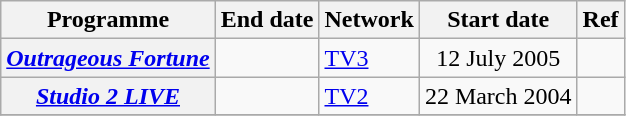<table class="wikitable plainrowheaders sortable">
<tr>
<th scope="col">Programme</th>
<th scope="col">End date</th>
<th scope="col">Network</th>
<th scope="col">Start date</th>
<th scope="col" class="unsortable">Ref</th>
</tr>
<tr>
<th scope="row"><em><a href='#'>Outrageous Fortune</a></em></th>
<td align=center></td>
<td><a href='#'>TV3</a></td>
<td align=center>12 July 2005</td>
<td></td>
</tr>
<tr>
<th scope="row"><em><a href='#'>Studio 2 LIVE</a></em></th>
<td align=center></td>
<td><a href='#'>TV2</a></td>
<td align=center>22 March 2004</td>
<td></td>
</tr>
<tr>
</tr>
</table>
